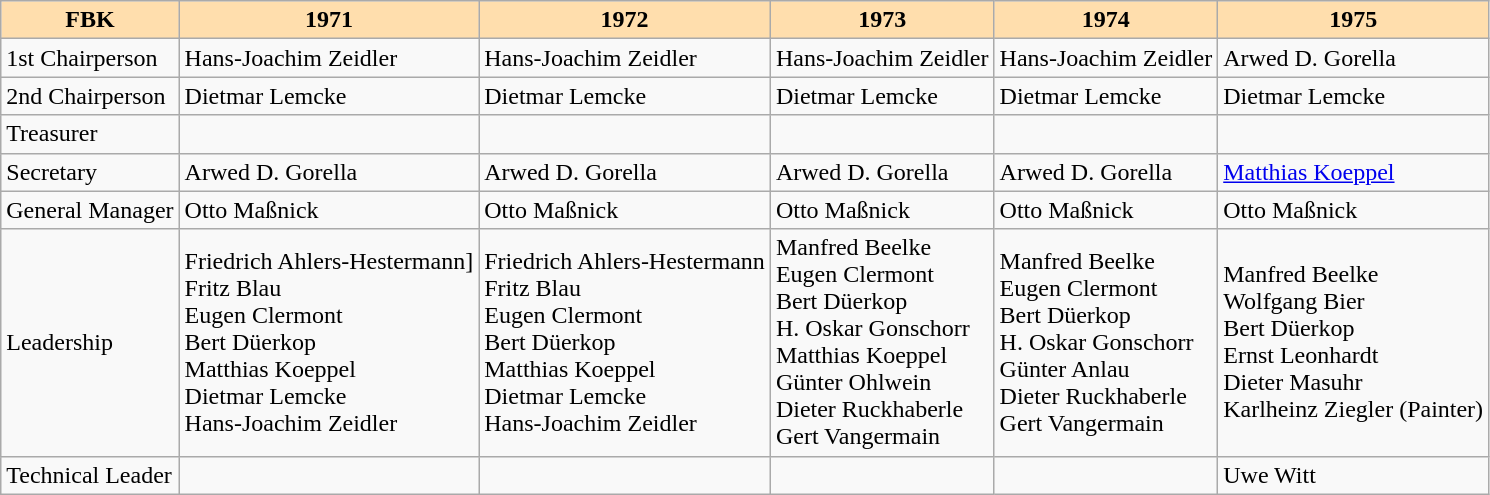<table class="wikitable sortable mw-datatable" style="text-align:left;">
<tr>
<th style="background-color: #ffdead;">FBK</th>
<th style="background-color: #ffdead;">1971</th>
<th style="background-color: #ffdead;">1972</th>
<th style="background-color: #ffdead;">1973</th>
<th style="background-color: #ffdead;">1974</th>
<th style="background-color: #ffdead;">1975</th>
</tr>
<tr>
<td>1st Chairperson</td>
<td>Hans-Joachim Zeidler</td>
<td>Hans-Joachim Zeidler</td>
<td>Hans-Joachim Zeidler</td>
<td>Hans-Joachim Zeidler</td>
<td>Arwed D. Gorella</td>
</tr>
<tr>
<td>2nd Chairperson</td>
<td>Dietmar Lemcke</td>
<td>Dietmar Lemcke</td>
<td>Dietmar Lemcke</td>
<td>Dietmar Lemcke</td>
<td>Dietmar Lemcke</td>
</tr>
<tr>
<td>Treasurer</td>
<td></td>
<td></td>
<td></td>
<td></td>
<td></td>
</tr>
<tr>
<td>Secretary</td>
<td>Arwed D. Gorella</td>
<td>Arwed D. Gorella</td>
<td>Arwed D. Gorella</td>
<td>Arwed D. Gorella</td>
<td><a href='#'>Matthias Koeppel</a></td>
</tr>
<tr>
<td>General Manager</td>
<td>Otto Maßnick</td>
<td>Otto Maßnick</td>
<td>Otto Maßnick</td>
<td>Otto Maßnick</td>
<td>Otto Maßnick</td>
</tr>
<tr>
<td>Leadership</td>
<td>Friedrich Ahlers-Hestermann]<br>Fritz Blau<br>Eugen Clermont<br>Bert Düerkop<br>Matthias Koeppel<br>Dietmar Lemcke<br>Hans-Joachim Zeidler</td>
<td>Friedrich Ahlers-Hestermann<br>Fritz Blau<br>Eugen Clermont<br>Bert Düerkop<br>Matthias Koeppel<br>Dietmar Lemcke<br>Hans-Joachim Zeidler</td>
<td>Manfred Beelke<br>Eugen Clermont<br>Bert Düerkop<br>H. Oskar Gonschorr<br>Matthias Koeppel<br>Günter Ohlwein<br>Dieter Ruckhaberle<br>Gert Vangermain</td>
<td>Manfred Beelke<br>Eugen Clermont<br>Bert Düerkop<br>H. Oskar Gonschorr<br>Günter Anlau<br>Dieter Ruckhaberle<br>Gert Vangermain</td>
<td>Manfred Beelke<br>Wolfgang Bier<br>Bert Düerkop<br>Ernst Leonhardt<br>Dieter Masuhr<br>Karlheinz Ziegler (Painter)</td>
</tr>
<tr>
<td>Technical Leader</td>
<td></td>
<td></td>
<td></td>
<td></td>
<td>Uwe Witt</td>
</tr>
</table>
